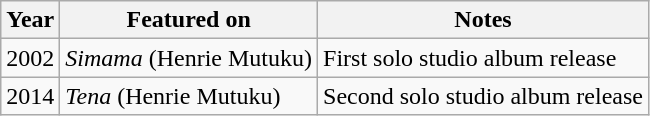<table class="wikitable sortable">
<tr>
<th>Year</th>
<th>Featured on</th>
<th>Notes</th>
</tr>
<tr>
<td>2002</td>
<td><em>Simama</em> (Henrie Mutuku)</td>
<td>First solo studio album release</td>
</tr>
<tr>
<td>2014</td>
<td><em>Tena</em> (Henrie Mutuku)</td>
<td>Second solo studio album release</td>
</tr>
</table>
